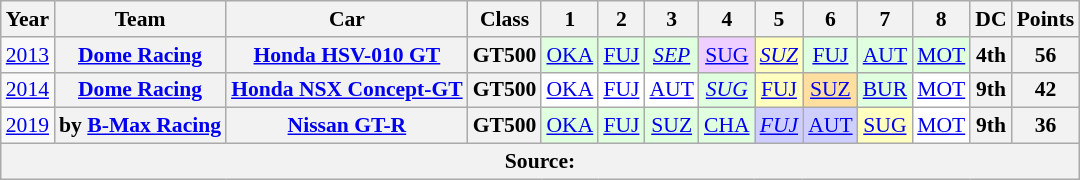<table class="wikitable" style="text-align:center; font-size:90%">
<tr>
<th>Year</th>
<th>Team</th>
<th>Car</th>
<th>Class</th>
<th>1</th>
<th>2</th>
<th>3</th>
<th>4</th>
<th>5</th>
<th>6</th>
<th>7</th>
<th>8</th>
<th>DC</th>
<th>Points</th>
</tr>
<tr>
<td><a href='#'>2013</a></td>
<th><a href='#'>Dome Racing</a></th>
<th><a href='#'>Honda HSV-010 GT</a></th>
<th>GT500</th>
<td style="background:#DFFFDF;"><a href='#'>OKA</a><br></td>
<td style="background:#DFFFDF;"><a href='#'>FUJ</a><br></td>
<td style="background:#DFFFDF;"><em><a href='#'>SEP</a></em><br></td>
<td style="background:#EFCFFF;"><a href='#'>SUG</a><br></td>
<td style="background:#FFFFBF;"><em><a href='#'>SUZ</a></em><br></td>
<td style="background:#DFFFDF;"><a href='#'>FUJ</a><br></td>
<td style="background:#DFFFDF;"><a href='#'>AUT</a><br></td>
<td style="background:#DFFFDF;"><a href='#'>MOT</a><br></td>
<th>4th</th>
<th>56</th>
</tr>
<tr>
<td><a href='#'>2014</a></td>
<th><a href='#'>Dome Racing</a></th>
<th><a href='#'>Honda NSX Concept-GT</a></th>
<th>GT500</th>
<td style="background:#FFFFFF;"><a href='#'>OKA</a></td>
<td style="background:#FFFFFF;"><a href='#'>FUJ</a></td>
<td style="background:#FFFFFF;"><a href='#'>AUT</a></td>
<td style="background:#DFFFDF;"><em><a href='#'>SUG</a></em><br></td>
<td style="background:#FFFFBF;"><a href='#'>FUJ</a><br></td>
<td style="background:#FFDF9F;"><a href='#'>SUZ</a><br></td>
<td style="background:#DFFFDF;"><a href='#'>BUR</a><br></td>
<td style="background:#FFFFFF;"><a href='#'>MOT</a></td>
<th>9th</th>
<th>42</th>
</tr>
<tr>
<td><a href='#'>2019</a></td>
<th> by <a href='#'>B-Max Racing</a></th>
<th><a href='#'>Nissan GT-R</a></th>
<th>GT500</th>
<td style="background:#DFFFDF;"><a href='#'>OKA</a><br></td>
<td style="background:#DFFFDF;"><a href='#'>FUJ</a><br></td>
<td style="background:#DFFFDF;"><a href='#'>SUZ</a><br></td>
<td style="background:#DFFFDF;"><a href='#'>CHA</a><br></td>
<td style="background:#CFCFFF;"><em><a href='#'>FUJ</a></em><br></td>
<td style="background:#CFCFFF;"><a href='#'>AUT</a><br></td>
<td style="background:#FFFFBF;"><a href='#'>SUG</a><br></td>
<td style="background:#FFFFFF;"><a href='#'>MOT</a><br></td>
<th>9th</th>
<th>36</th>
</tr>
<tr>
<th colspan="14">Source:</th>
</tr>
</table>
